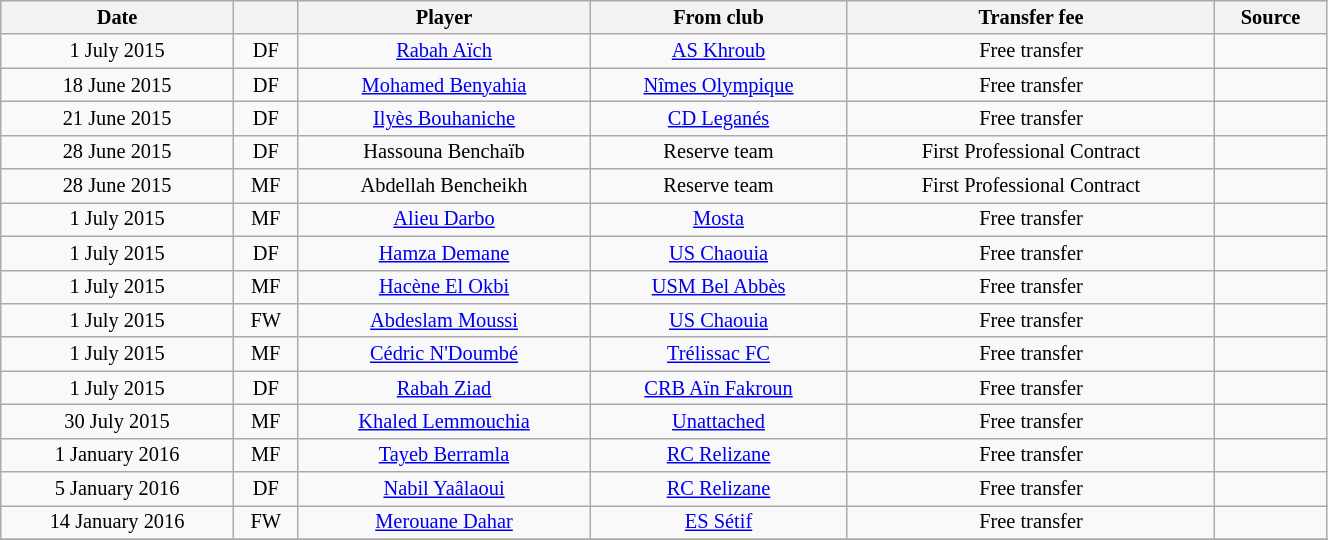<table class="wikitable sortable" style="width:70%; text-align:center; font-size:85%; text-align:centre;">
<tr>
<th>Date</th>
<th></th>
<th>Player</th>
<th>From club</th>
<th>Transfer fee</th>
<th>Source</th>
</tr>
<tr>
<td>1 July 2015</td>
<td>DF</td>
<td> <a href='#'>Rabah Aïch</a></td>
<td><a href='#'>AS Khroub</a></td>
<td>Free transfer</td>
<td></td>
</tr>
<tr>
<td>18 June 2015</td>
<td>DF</td>
<td> <a href='#'>Mohamed Benyahia</a></td>
<td> <a href='#'>Nîmes Olympique</a></td>
<td>Free transfer</td>
<td></td>
</tr>
<tr>
<td>21 June 2015</td>
<td>DF</td>
<td> <a href='#'>Ilyès Bouhaniche</a></td>
<td> <a href='#'>CD Leganés</a></td>
<td>Free transfer</td>
<td></td>
</tr>
<tr>
<td>28 June 2015</td>
<td>DF</td>
<td> Hassouna Benchaïb</td>
<td>Reserve team</td>
<td>First Professional Contract</td>
<td></td>
</tr>
<tr>
<td>28 June 2015</td>
<td>MF</td>
<td> Abdellah Bencheikh</td>
<td>Reserve team</td>
<td>First Professional Contract</td>
<td></td>
</tr>
<tr>
<td>1 July 2015</td>
<td>MF</td>
<td> <a href='#'>Alieu Darbo</a></td>
<td> <a href='#'>Mosta</a></td>
<td>Free transfer</td>
<td></td>
</tr>
<tr>
<td>1 July 2015</td>
<td>DF</td>
<td> <a href='#'>Hamza Demane</a></td>
<td><a href='#'>US Chaouia</a></td>
<td>Free transfer</td>
<td></td>
</tr>
<tr>
<td>1 July 2015</td>
<td>MF</td>
<td> <a href='#'>Hacène El Okbi</a></td>
<td><a href='#'>USM Bel Abbès</a></td>
<td>Free transfer</td>
<td></td>
</tr>
<tr>
<td>1 July 2015</td>
<td>FW</td>
<td> <a href='#'>Abdeslam Moussi</a></td>
<td><a href='#'>US Chaouia</a></td>
<td>Free transfer</td>
<td></td>
</tr>
<tr>
<td>1 July 2015</td>
<td>MF</td>
<td> <a href='#'>Cédric N'Doumbé</a></td>
<td> <a href='#'>Trélissac FC</a></td>
<td>Free transfer</td>
<td></td>
</tr>
<tr>
<td>1 July 2015</td>
<td>DF</td>
<td> <a href='#'>Rabah Ziad</a></td>
<td><a href='#'>CRB Aïn Fakroun</a></td>
<td>Free transfer</td>
<td></td>
</tr>
<tr>
<td>30 July 2015</td>
<td>MF</td>
<td> <a href='#'>Khaled Lemmouchia</a></td>
<td><a href='#'>Unattached</a></td>
<td>Free transfer</td>
<td></td>
</tr>
<tr>
<td>1 January 2016</td>
<td>MF</td>
<td> <a href='#'>Tayeb Berramla</a></td>
<td><a href='#'>RC Relizane</a></td>
<td>Free transfer</td>
<td></td>
</tr>
<tr>
<td>5 January 2016</td>
<td>DF</td>
<td> <a href='#'>Nabil Yaâlaoui</a></td>
<td><a href='#'>RC Relizane</a></td>
<td>Free transfer</td>
<td></td>
</tr>
<tr>
<td>14 January 2016</td>
<td>FW</td>
<td> <a href='#'>Merouane Dahar</a></td>
<td><a href='#'>ES Sétif</a></td>
<td>Free transfer</td>
<td></td>
</tr>
<tr>
</tr>
</table>
